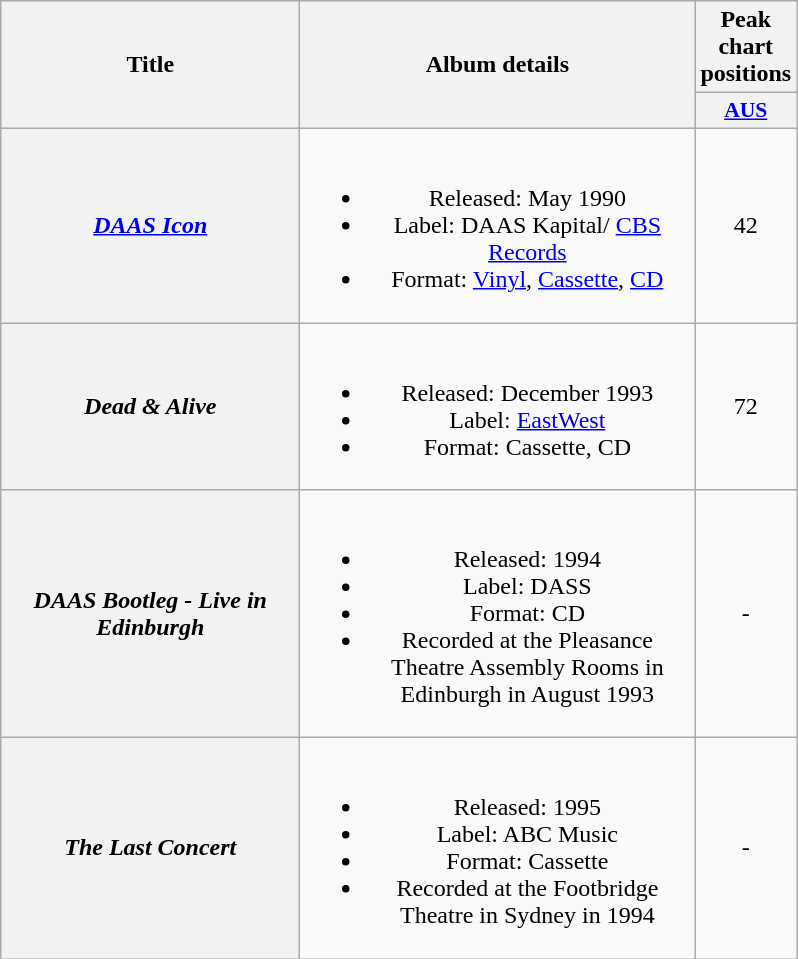<table class="wikitable plainrowheaders" style="text-align:center;" border="1">
<tr>
<th scope="col" rowspan="2" style="width:12em;">Title</th>
<th scope="col" rowspan="2" style="width:16em;">Album details</th>
<th scope="col" colspan="1">Peak chart positions</th>
</tr>
<tr>
<th scope="col" style="width:3em;font-size:90%;"><a href='#'>AUS</a><br></th>
</tr>
<tr>
<th scope="row"><em><a href='#'>DAAS Icon</a></em></th>
<td><br><ul><li>Released: May 1990</li><li>Label: DAAS Kapital/ <a href='#'>CBS Records</a></li><li>Format: <a href='#'>Vinyl</a>, <a href='#'>Cassette</a>, <a href='#'>CD</a></li></ul></td>
<td>42</td>
</tr>
<tr>
<th scope="row"><em>Dead & Alive</em></th>
<td><br><ul><li>Released: December 1993</li><li>Label: <a href='#'>EastWest</a></li><li>Format: Cassette, CD</li></ul></td>
<td>72</td>
</tr>
<tr>
<th scope="row"><em>DAAS Bootleg - Live in Edinburgh</em></th>
<td><br><ul><li>Released: 1994</li><li>Label: DASS</li><li>Format: CD</li><li>Recorded at the Pleasance Theatre Assembly Rooms in Edinburgh in August 1993</li></ul></td>
<td>-</td>
</tr>
<tr>
<th scope="row"><em>The Last Concert</em></th>
<td><br><ul><li>Released: 1995</li><li>Label: ABC Music</li><li>Format: Cassette</li><li>Recorded at the Footbridge Theatre in Sydney in 1994</li></ul></td>
<td>-</td>
</tr>
</table>
